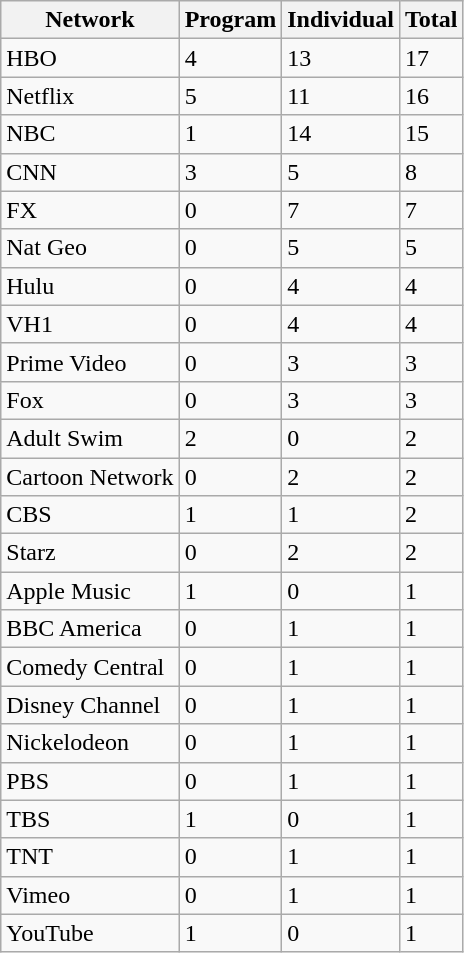<table class="wikitable sortable">
<tr>
<th>Network</th>
<th>Program</th>
<th>Individual</th>
<th>Total</th>
</tr>
<tr>
<td>HBO</td>
<td>4</td>
<td>13</td>
<td>17</td>
</tr>
<tr>
<td>Netflix</td>
<td>5</td>
<td>11</td>
<td>16</td>
</tr>
<tr>
<td>NBC</td>
<td>1</td>
<td>14</td>
<td>15</td>
</tr>
<tr>
<td>CNN</td>
<td>3</td>
<td>5</td>
<td>8</td>
</tr>
<tr>
<td>FX</td>
<td>0</td>
<td>7</td>
<td>7</td>
</tr>
<tr>
<td>Nat Geo</td>
<td>0</td>
<td>5</td>
<td>5</td>
</tr>
<tr>
<td>Hulu</td>
<td>0</td>
<td>4</td>
<td>4</td>
</tr>
<tr>
<td>VH1</td>
<td>0</td>
<td>4</td>
<td>4</td>
</tr>
<tr>
<td>Prime Video</td>
<td>0</td>
<td>3</td>
<td>3</td>
</tr>
<tr>
<td>Fox</td>
<td>0</td>
<td>3</td>
<td>3</td>
</tr>
<tr>
<td>Adult Swim</td>
<td>2</td>
<td>0</td>
<td>2</td>
</tr>
<tr>
<td>Cartoon Network</td>
<td>0</td>
<td>2</td>
<td>2</td>
</tr>
<tr>
<td>CBS</td>
<td>1</td>
<td>1</td>
<td>2</td>
</tr>
<tr>
<td>Starz</td>
<td>0</td>
<td>2</td>
<td>2</td>
</tr>
<tr>
<td>Apple Music</td>
<td>1</td>
<td>0</td>
<td>1</td>
</tr>
<tr>
<td>BBC America</td>
<td>0</td>
<td>1</td>
<td>1</td>
</tr>
<tr>
<td>Comedy Central</td>
<td>0</td>
<td>1</td>
<td>1</td>
</tr>
<tr>
<td>Disney Channel</td>
<td>0</td>
<td>1</td>
<td>1</td>
</tr>
<tr>
<td>Nickelodeon</td>
<td>0</td>
<td>1</td>
<td>1</td>
</tr>
<tr>
<td>PBS</td>
<td>0</td>
<td>1</td>
<td>1</td>
</tr>
<tr>
<td>TBS</td>
<td>1</td>
<td>0</td>
<td>1</td>
</tr>
<tr>
<td>TNT</td>
<td>0</td>
<td>1</td>
<td>1</td>
</tr>
<tr>
<td>Vimeo</td>
<td>0</td>
<td>1</td>
<td>1</td>
</tr>
<tr>
<td>YouTube</td>
<td>1</td>
<td>0</td>
<td>1</td>
</tr>
</table>
